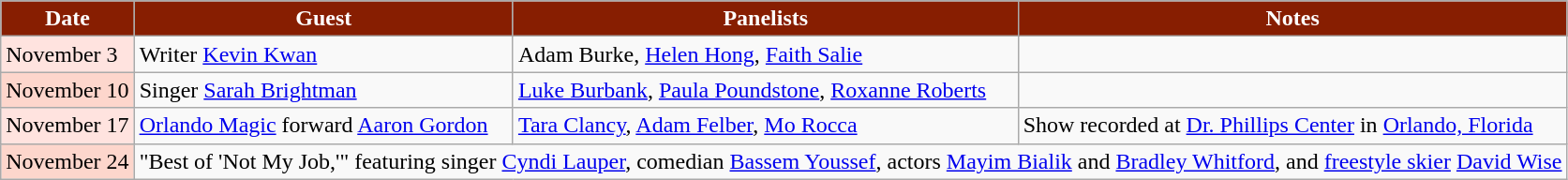<table class="wikitable">
<tr>
<th style="background:#871E01;color:#FFFFFF;">Date</th>
<th style="background:#871E01;color:#FFFFFF;">Guest</th>
<th style="background:#871E01;color:#FFFFFF;">Panelists</th>
<th style="background:#871E01;color:#FFFFFF;">Notes</th>
</tr>
<tr>
<td style="background:#FFE3DF;color:#000000;">November 3</td>
<td>Writer <a href='#'>Kevin Kwan</a></td>
<td>Adam Burke, <a href='#'>Helen Hong</a>, <a href='#'>Faith Salie</a></td>
<td></td>
</tr>
<tr>
<td style="background:#FDD6CC;color:#000000;">November 10</td>
<td>Singer <a href='#'>Sarah Brightman</a></td>
<td><a href='#'>Luke Burbank</a>, <a href='#'>Paula Poundstone</a>, <a href='#'>Roxanne Roberts</a></td>
<td></td>
</tr>
<tr>
<td style="background:#FFE3DF;color:#000000;">November 17</td>
<td><a href='#'>Orlando Magic</a> forward <a href='#'>Aaron Gordon</a></td>
<td><a href='#'>Tara Clancy</a>, <a href='#'>Adam Felber</a>, <a href='#'>Mo Rocca</a></td>
<td>Show recorded at <a href='#'>Dr. Phillips Center</a> in <a href='#'>Orlando, Florida</a></td>
</tr>
<tr>
<td style="background:#FDD6CC;color:#000000;">November 24</td>
<td colspan=3>"Best of 'Not My Job,'" featuring singer <a href='#'>Cyndi Lauper</a>, comedian <a href='#'>Bassem Youssef</a>, actors <a href='#'>Mayim Bialik</a> and <a href='#'>Bradley Whitford</a>, and <a href='#'>freestyle skier</a> <a href='#'>David Wise</a></td>
</tr>
</table>
